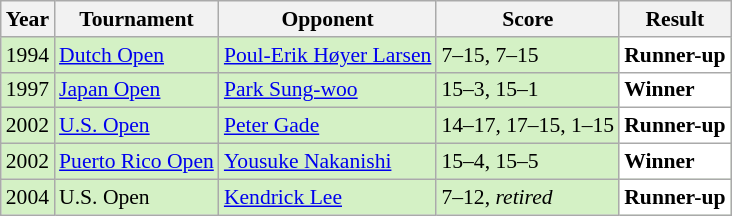<table class="sortable wikitable" style="font-size: 90%;">
<tr>
<th>Year</th>
<th>Tournament</th>
<th>Opponent</th>
<th>Score</th>
<th>Result</th>
</tr>
<tr style="background:#D4F1C5">
<td align="center">1994</td>
<td><a href='#'>Dutch Open</a></td>
<td> <a href='#'>Poul-Erik Høyer Larsen</a></td>
<td>7–15, 7–15</td>
<td style="text-align:left; background:white"> <strong>Runner-up</strong></td>
</tr>
<tr style="background:#D4F1C5">
<td align="center">1997</td>
<td><a href='#'>Japan Open</a></td>
<td> <a href='#'>Park Sung-woo</a></td>
<td>15–3, 15–1</td>
<td style="text-align:left; background:white"> <strong>Winner</strong></td>
</tr>
<tr style="background:#D4F1C5">
<td align="center">2002</td>
<td><a href='#'>U.S. Open</a></td>
<td> <a href='#'>Peter Gade</a></td>
<td>14–17, 17–15, 1–15</td>
<td style="text-align:left; background:white"> <strong>Runner-up</strong></td>
</tr>
<tr style="background:#D4F1C5">
<td align="center">2002</td>
<td><a href='#'>Puerto Rico Open</a></td>
<td> <a href='#'>Yousuke Nakanishi</a></td>
<td>15–4, 15–5</td>
<td style="text-align:left; background:white"> <strong>Winner</strong></td>
</tr>
<tr style="background:#D4F1C5">
<td align="center">2004</td>
<td>U.S. Open</td>
<td> <a href='#'>Kendrick Lee</a></td>
<td>7–12, <em>retired</em></td>
<td style="text-align:left; background:white"> <strong>Runner-up</strong></td>
</tr>
</table>
